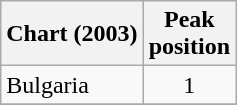<table class="wikitable">
<tr>
<th>Chart (2003)</th>
<th>Peak<br>position</th>
</tr>
<tr>
<td>Bulgaria</td>
<td align="center">1</td>
</tr>
<tr>
</tr>
</table>
